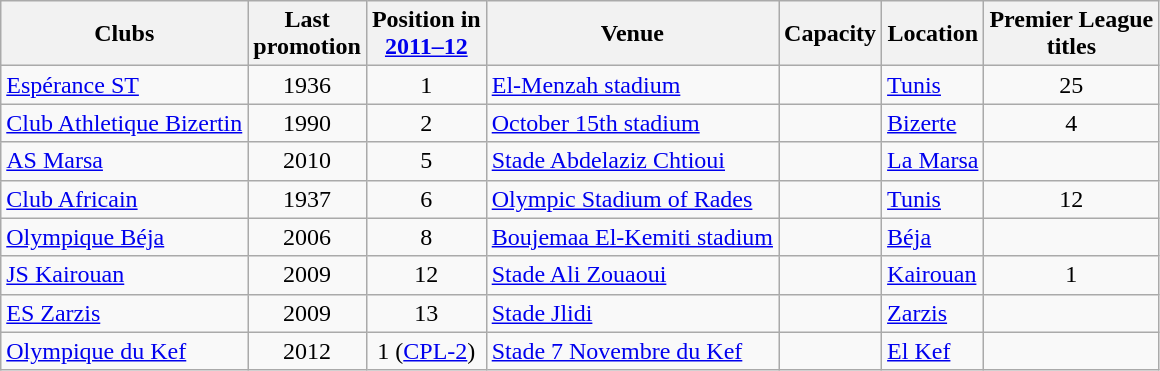<table class="wikitable sortable">
<tr>
<th>Clubs</th>
<th>Last <br>promotion</th>
<th>Position in<br><a href='#'>2011–12</a></th>
<th>Venue</th>
<th>Capacity</th>
<th>Location</th>
<th>Premier League <br>titles</th>
</tr>
<tr>
<td><a href='#'>Espérance ST</a></td>
<td align=center>1936</td>
<td align=center>1</td>
<td><a href='#'>El-Menzah stadium</a></td>
<td></td>
<td><a href='#'>Tunis</a></td>
<td align=center>25</td>
</tr>
<tr>
<td><a href='#'>Club Athletique Bizertin</a></td>
<td align=center>1990</td>
<td align=center>2</td>
<td><a href='#'>October 15th stadium</a></td>
<td></td>
<td><a href='#'>Bizerte</a></td>
<td align=center>4</td>
</tr>
<tr>
<td><a href='#'>AS Marsa</a></td>
<td align=center>2010</td>
<td align=center>5</td>
<td><a href='#'>Stade Abdelaziz Chtioui</a></td>
<td></td>
<td><a href='#'>La Marsa</a></td>
<td></td>
</tr>
<tr>
<td><a href='#'>Club Africain</a></td>
<td align=center>1937</td>
<td align=center>6</td>
<td><a href='#'>Olympic Stadium of Rades</a></td>
<td></td>
<td><a href='#'>Tunis</a></td>
<td align=center>12</td>
</tr>
<tr>
<td><a href='#'>Olympique Béja</a></td>
<td align=center>2006</td>
<td align=center>8</td>
<td><a href='#'>Boujemaa El-Kemiti stadium</a></td>
<td></td>
<td><a href='#'>Béja</a></td>
<td></td>
</tr>
<tr>
<td><a href='#'>JS Kairouan</a></td>
<td align=center>2009</td>
<td align=center>12</td>
<td><a href='#'>Stade Ali Zouaoui</a></td>
<td></td>
<td><a href='#'>Kairouan</a></td>
<td align=center>1</td>
</tr>
<tr>
<td><a href='#'>ES Zarzis</a></td>
<td align=center>2009</td>
<td align=center>13</td>
<td><a href='#'>Stade Jlidi</a></td>
<td></td>
<td><a href='#'>Zarzis</a></td>
<td></td>
</tr>
<tr>
<td><a href='#'>Olympique du Kef</a></td>
<td align=center>2012</td>
<td align=center>1 (<a href='#'>CPL-2</a>)</td>
<td><a href='#'>Stade 7 Novembre du Kef</a></td>
<td></td>
<td><a href='#'>El Kef</a></td>
<td></td>
</tr>
</table>
